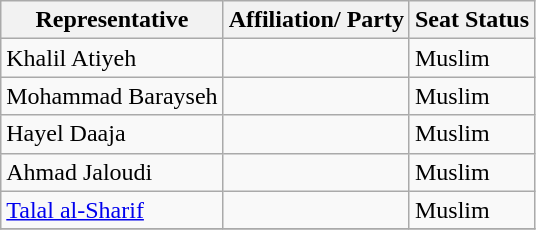<table class="wikitable">
<tr>
<th>Representative</th>
<th>Affiliation/ Party</th>
<th>Seat Status</th>
</tr>
<tr>
<td>Khalil Atiyeh</td>
<td></td>
<td>Muslim</td>
</tr>
<tr>
<td>Mohammad Barayseh</td>
<td></td>
<td>Muslim</td>
</tr>
<tr>
<td>Hayel Daaja</td>
<td></td>
<td>Muslim</td>
</tr>
<tr>
<td>Ahmad Jaloudi</td>
<td></td>
<td>Muslim</td>
</tr>
<tr>
<td><a href='#'>Talal al-Sharif</a></td>
<td></td>
<td>Muslim</td>
</tr>
<tr>
</tr>
</table>
